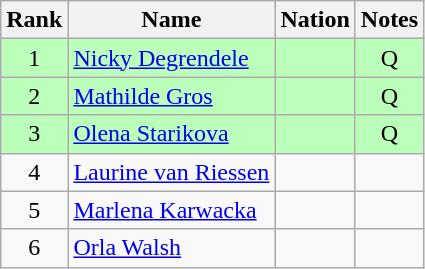<table class="wikitable sortable" style="text-align:center">
<tr>
<th>Rank</th>
<th>Name</th>
<th>Nation</th>
<th>Notes</th>
</tr>
<tr bgcolor=bbffbb>
<td>1</td>
<td align=left><a href='#'>Nicky Degrendele</a></td>
<td align=left></td>
<td>Q</td>
</tr>
<tr bgcolor=bbffbb>
<td>2</td>
<td align=left><a href='#'>Mathilde Gros</a></td>
<td align=left></td>
<td>Q</td>
</tr>
<tr bgcolor=bbffbb>
<td>3</td>
<td align=left><a href='#'>Olena Starikova</a></td>
<td align=left></td>
<td>Q</td>
</tr>
<tr>
<td>4</td>
<td align=left><a href='#'>Laurine van Riessen</a></td>
<td align=left></td>
<td></td>
</tr>
<tr>
<td>5</td>
<td align=left><a href='#'>Marlena Karwacka</a></td>
<td align=left></td>
<td></td>
</tr>
<tr>
<td>6</td>
<td align=left><a href='#'>Orla Walsh</a></td>
<td align=left></td>
<td></td>
</tr>
</table>
